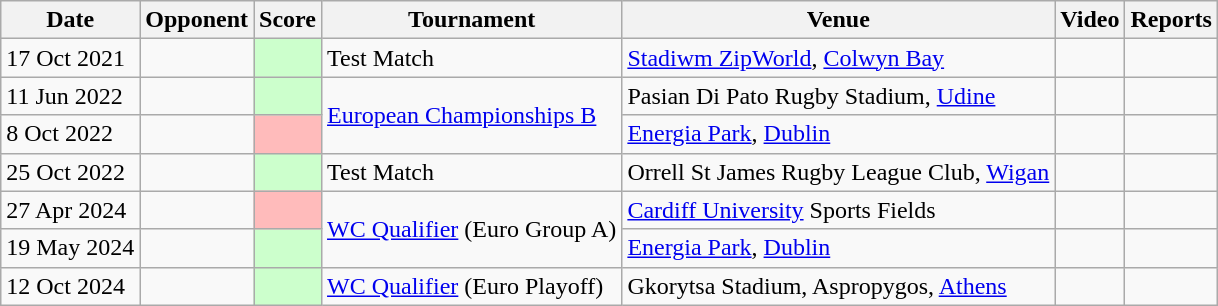<table class=wikitable>
<tr>
<th>Date</th>
<th>Opponent</th>
<th>Score</th>
<th>Tournament</th>
<th>Venue</th>
<th>Video</th>
<th>Reports</th>
</tr>
<tr>
<td>17 Oct 2021</td>
<td></td>
<td bgcolor="#CCFFCC"></td>
<td>Test Match</td>
<td> <a href='#'>Stadiwm ZipWorld</a>, <a href='#'>Colwyn Bay</a></td>
<td align=center></td>
<td align=center></td>
</tr>
<tr>
<td>11 Jun 2022</td>
<td></td>
<td bgcolor="#CCFFCC"></td>
<td rowspan=2><a href='#'>European Championships B</a></td>
<td> Pasian Di Pato Rugby Stadium, <a href='#'>Udine</a></td>
<td align=center></td>
<td align=center></td>
</tr>
<tr>
<td>8 Oct 2022</td>
<td></td>
<td bgcolor="#FFBBBB"></td>
<td> <a href='#'>Energia Park</a>, <a href='#'>Dublin</a></td>
<td align=center></td>
<td align=center></td>
</tr>
<tr>
<td>25 Oct 2022</td>
<td></td>
<td bgcolor="#CCFFCC"></td>
<td>Test Match</td>
<td> Orrell St James Rugby League Club, <a href='#'>Wigan</a></td>
<td align=center></td>
<td align=center></td>
</tr>
<tr>
<td>27 Apr 2024</td>
<td></td>
<td bgcolor="#FFBBBB"></td>
<td rowspan=2><a href='#'>WC Qualifier</a> (Euro Group A)</td>
<td> <a href='#'>Cardiff University</a> Sports Fields</td>
<td align=center></td>
<td align=center></td>
</tr>
<tr>
<td>19 May 2024</td>
<td></td>
<td bgcolor="#CCFFCC"></td>
<td> <a href='#'>Energia Park</a>, <a href='#'>Dublin</a></td>
<td align=center></td>
<td align=center></td>
</tr>
<tr>
<td>12 Oct 2024</td>
<td></td>
<td bgcolor="#CCFFCC"></td>
<td><a href='#'>WC Qualifier</a> (Euro Playoff)</td>
<td> Gkorytsa Stadium, Aspropygos, <a href='#'>Athens</a></td>
<td align=center></td>
<td align=center></td>
</tr>
</table>
